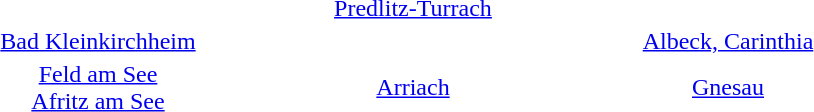<table width="50%">
<tr ---->
<td width ="33%" align="center"></td>
<td width ="33%" align="center"><a href='#'>Predlitz-Turrach</a></td>
<td width ="33%" align="center"></td>
</tr>
<tr ---->
<td width ="33%" align="center"><a href='#'>Bad Kleinkirchheim</a></td>
<td width ="33%" align="center"></td>
<td width ="33%" align="center"><a href='#'>Albeck, Carinthia</a></td>
</tr>
<tr ---->
<td width ="33%" align="center"><a href='#'>Feld am See</a><br> <a href='#'>Afritz am See</a></td>
<td width ="33%" align="center"><a href='#'>Arriach</a></td>
<td width ="33%" align="center"><a href='#'>Gnesau</a></td>
</tr>
</table>
